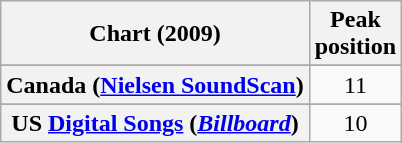<table class="wikitable sortable plainrowheaders" style="text-align:center">
<tr>
<th scope="col">Chart (2009)</th>
<th scope="col">Peak<br>position</th>
</tr>
<tr>
</tr>
<tr>
</tr>
<tr>
<th scope="row">Canada (<a href='#'>Nielsen SoundScan</a>)</th>
<td>11</td>
</tr>
<tr>
</tr>
<tr>
</tr>
<tr>
</tr>
<tr>
</tr>
<tr>
</tr>
<tr>
</tr>
<tr>
</tr>
<tr>
<th scope="row">US <a href='#'>Digital Songs</a> (<em><a href='#'>Billboard</a></em>)</th>
<td>10</td>
</tr>
</table>
